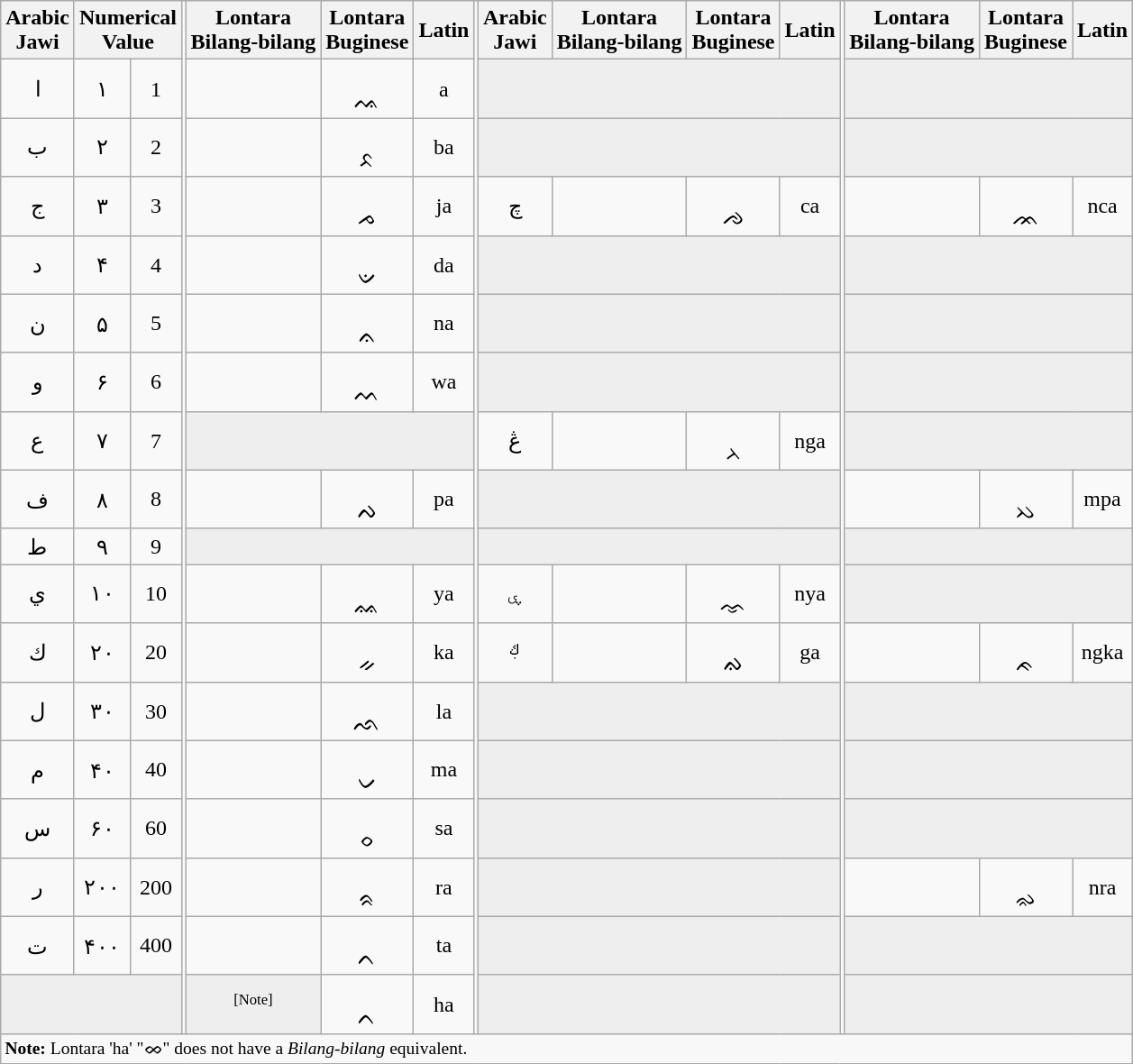<table class="wikitable" style="text-align:center">
<tr>
<th scope="col">Arabic<br> Jawi</th>
<th scope="col" colspan="2" style="text-align:center">Numerical<br> Value</th>
<td rowspan="18" style="padding:1px"></td>
<th scope="col">Lontara<br> Bilang-bilang</th>
<th scope="col">Lontara<br> Buginese</th>
<th scope="col">Latin</th>
<td rowspan="18" style="padding:1px"></td>
<th scope="col">Arabic<br> Jawi</th>
<th scope="col">Lontara<br> Bilang-bilang</th>
<th scope="col">Lontara<br> Buginese</th>
<th scope="col">Latin</th>
<td rowspan="18" style="padding:1px"></td>
<th scope="col">Lontara<br> Bilang-bilang</th>
<th scope="col">Lontara<br> Buginese</th>
<th scope="col">Latin</th>
</tr>
<tr>
<td>ا</td>
<td>١</td>
<td>1</td>
<td></td>
<td><br> ᨕ</td>
<td>a</td>
<td colspan="4" style="background:#EEE"> </td>
<td colspan="3" style="background:#EEE"> </td>
</tr>
<tr>
<td>ب</td>
<td>٢</td>
<td>2</td>
<td></td>
<td><br> ᨅ</td>
<td>ba</td>
<td colspan="4" style="background:#EEE"> </td>
<td colspan="3" style="background:#EEE"> </td>
</tr>
<tr>
<td>ج</td>
<td>٣</td>
<td>3</td>
<td></td>
<td><br> ᨍ</td>
<td>ja</td>
<td>چ</td>
<td></td>
<td><br> ᨌ</td>
<td>ca</td>
<td></td>
<td><br> ᨏ</td>
<td>nca</td>
</tr>
<tr>
<td>د</td>
<td>۴</td>
<td>4</td>
<td></td>
<td><br> ᨉ</td>
<td>da</td>
<td colspan="4" style="background:#EEE"> </td>
<td colspan="3" style="background:#EEE"> </td>
</tr>
<tr>
<td>ن</td>
<td>۵</td>
<td>5</td>
<td></td>
<td><br> ᨊ</td>
<td>na</td>
<td colspan="4" style="background:#EEE"> </td>
<td colspan="3" style="background:#EEE"> </td>
</tr>
<tr>
<td>و</td>
<td>۶</td>
<td>6</td>
<td></td>
<td><br> ᨓ</td>
<td>wa</td>
<td colspan="4" style="background:#EEE"> </td>
<td colspan="3" style="background:#EEE"> </td>
</tr>
<tr>
<td>ع</td>
<td>٧</td>
<td>7</td>
<td colspan="3" style="background:#EEE"> </td>
<td>ڠ</td>
<td></td>
<td><br> ᨂ</td>
<td>nga</td>
<td colspan="3" style="background:#EEE"> </td>
</tr>
<tr>
<td>ف</td>
<td>٨</td>
<td>8</td>
<td></td>
<td><br> ᨄ</td>
<td>pa</td>
<td colspan="4" style="background:#EEE"> </td>
<td></td>
<td><br> ᨇ</td>
<td>mpa</td>
</tr>
<tr>
<td>ط</td>
<td>٩</td>
<td>9</td>
<td colspan="3" style="background:#EEE"> </td>
<td colspan="4" style="background:#EEE"> </td>
<td colspan="3" style="background:#EEE"> </td>
</tr>
<tr>
<td>ي</td>
<td>١٠</td>
<td>10</td>
<td></td>
<td><br> ᨐ</td>
<td>ya</td>
<td>ۑ</td>
<td></td>
<td><br> ᨎ</td>
<td>nya</td>
<td colspan="3" style="background:#EEE"> </td>
</tr>
<tr>
<td>ك</td>
<td>٢٠</td>
<td>20</td>
<td></td>
<td><br> ᨀ</td>
<td>ka</td>
<td>ࢴ</td>
<td></td>
<td><br> ᨁ</td>
<td>ga</td>
<td></td>
<td><br> ᨃ</td>
<td>ngka</td>
</tr>
<tr>
<td>ل</td>
<td>٣٠</td>
<td>30</td>
<td></td>
<td><br> ᨒ</td>
<td>la</td>
<td colspan="4" style="background:#EEE"> </td>
<td colspan="3" style="background:#EEE"> </td>
</tr>
<tr>
<td>م</td>
<td>۴٠</td>
<td>40</td>
<td></td>
<td><br> ᨆ</td>
<td>ma</td>
<td colspan="4" style="background:#EEE"> </td>
<td colspan="3" style="background:#EEE"> </td>
</tr>
<tr>
<td>س</td>
<td>۶٠</td>
<td>60</td>
<td></td>
<td><br> ᨔ</td>
<td>sa</td>
<td colspan="4" style="background:#EEE"> </td>
<td colspan="3" style="background:#EEE"> </td>
</tr>
<tr>
<td>ر</td>
<td>٢٠٠</td>
<td>200</td>
<td></td>
<td><br> ᨑ</td>
<td>ra</td>
<td colspan="4" style="background:#EEE"> </td>
<td></td>
<td><br> ᨋ</td>
<td>nra</td>
</tr>
<tr>
<td>ت</td>
<td>۴٠٠</td>
<td>400</td>
<td></td>
<td><br> ᨈ</td>
<td>ta</td>
<td colspan="4" style="background:#EEE"> </td>
<td colspan="3" style="background:#EEE"> </td>
</tr>
<tr>
<td colspan="3" style="background:#EEE"> </td>
<td style="background:#EEE"><small><sup>[Note]</sup></small></td>
<td><br> ᨈ</td>
<td>ha</td>
<td colspan="4" style="background:#EEE"> </td>
<td colspan="3" style="background:#EEE"> </td>
</tr>
<tr>
<td colspan="16" style="background:#F8F8F8;font-size:small;text-align:left"><strong>Note:</strong> Lontara 'ha' "ᨖ" does not have a <em>Bilang-bilang</em> equivalent.</td>
</tr>
</table>
